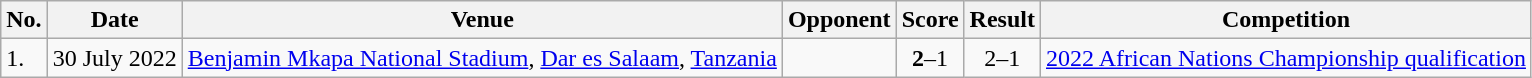<table class="wikitable">
<tr>
<th>No.</th>
<th>Date</th>
<th>Venue</th>
<th>Opponent</th>
<th>Score</th>
<th>Result</th>
<th>Competition</th>
</tr>
<tr>
<td>1.</td>
<td>30 July 2022</td>
<td><a href='#'>Benjamin Mkapa National Stadium</a>, <a href='#'>Dar es Salaam</a>, <a href='#'>Tanzania</a></td>
<td></td>
<td align=center><strong>2</strong>–1</td>
<td align=center>2–1</td>
<td><a href='#'>2022 African Nations Championship qualification</a></td>
</tr>
</table>
